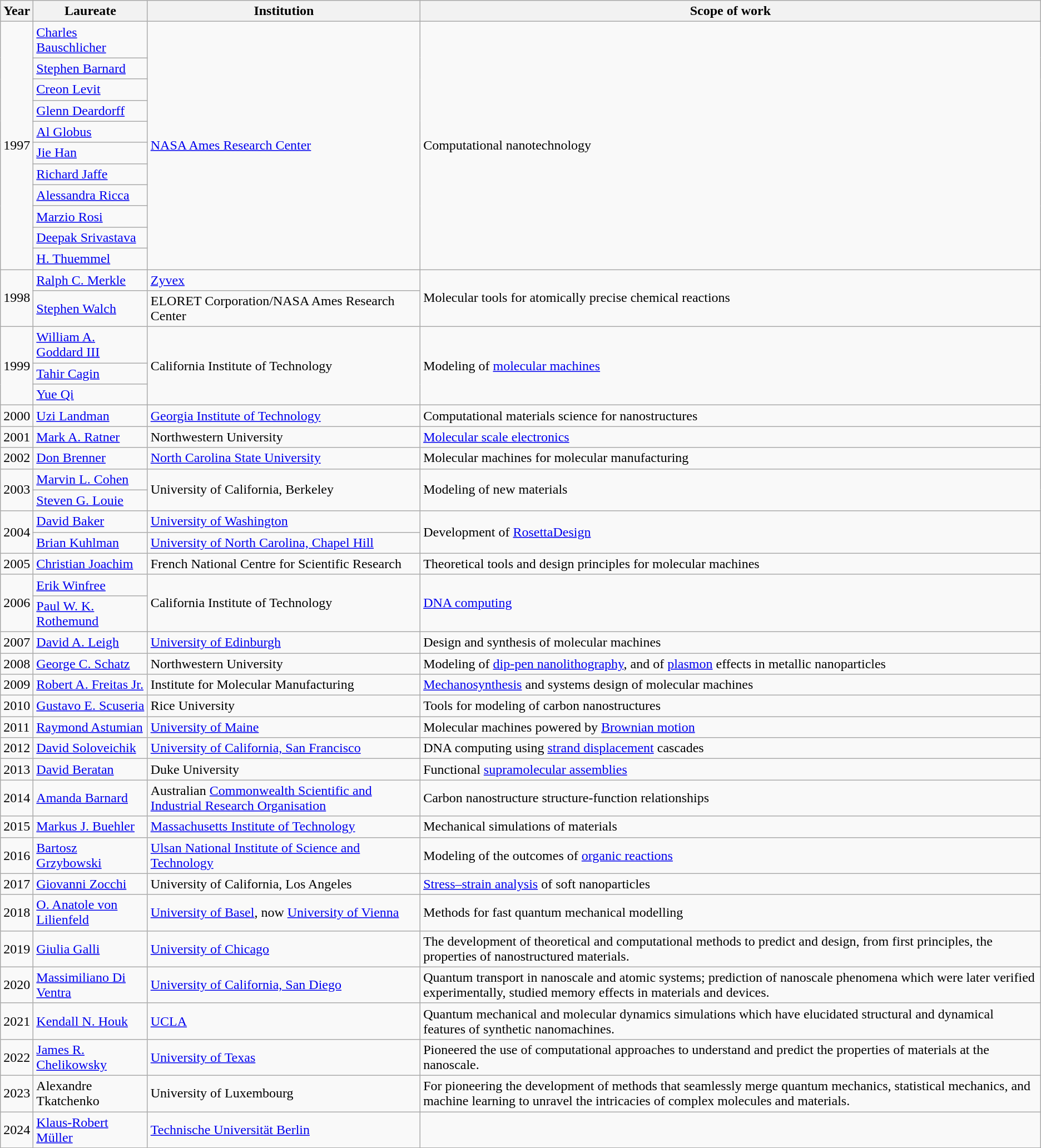<table class="wikitable">
<tr>
<th>Year</th>
<th>Laureate</th>
<th>Institution</th>
<th>Scope of work</th>
</tr>
<tr>
<td rowspan="11">1997</td>
<td><a href='#'>Charles Bauschlicher</a></td>
<td rowspan="11"><a href='#'>NASA Ames Research Center</a></td>
<td rowspan="11">Computational nanotechnology</td>
</tr>
<tr>
<td><a href='#'>Stephen Barnard</a></td>
</tr>
<tr>
<td><a href='#'>Creon Levit</a></td>
</tr>
<tr>
<td><a href='#'>Glenn Deardorff</a></td>
</tr>
<tr>
<td><a href='#'>Al Globus</a></td>
</tr>
<tr>
<td><a href='#'>Jie Han</a></td>
</tr>
<tr>
<td><a href='#'>Richard Jaffe</a></td>
</tr>
<tr>
<td><a href='#'>Alessandra Ricca</a></td>
</tr>
<tr>
<td><a href='#'>Marzio Rosi</a></td>
</tr>
<tr>
<td><a href='#'>Deepak Srivastava</a></td>
</tr>
<tr>
<td><a href='#'>H. Thuemmel</a></td>
</tr>
<tr>
<td rowspan="2">1998</td>
<td><a href='#'>Ralph C. Merkle</a></td>
<td><a href='#'>Zyvex</a></td>
<td rowspan="2">Molecular tools for atomically precise chemical reactions</td>
</tr>
<tr>
<td><a href='#'>Stephen Walch</a></td>
<td>ELORET Corporation/NASA Ames Research Center</td>
</tr>
<tr>
<td rowspan="3">1999</td>
<td><a href='#'>William A. Goddard III</a></td>
<td rowspan="3">California Institute of Technology</td>
<td rowspan="3">Modeling of <a href='#'>molecular machines</a></td>
</tr>
<tr>
<td><a href='#'>Tahir Cagin</a></td>
</tr>
<tr>
<td><a href='#'>Yue Qi</a></td>
</tr>
<tr>
<td>2000</td>
<td><a href='#'>Uzi Landman</a></td>
<td><a href='#'>Georgia Institute of Technology</a></td>
<td>Computational materials science for nanostructures</td>
</tr>
<tr>
<td>2001</td>
<td><a href='#'>Mark A. Ratner</a></td>
<td>Northwestern University</td>
<td><a href='#'>Molecular scale electronics</a></td>
</tr>
<tr>
<td>2002</td>
<td><a href='#'>Don Brenner</a></td>
<td><a href='#'>North Carolina State University</a></td>
<td>Molecular machines for molecular manufacturing</td>
</tr>
<tr>
<td rowspan="2">2003</td>
<td><a href='#'>Marvin L. Cohen</a></td>
<td rowspan="2">University of California, Berkeley</td>
<td rowspan="2">Modeling of new materials</td>
</tr>
<tr>
<td><a href='#'>Steven G. Louie</a></td>
</tr>
<tr>
<td rowspan="2">2004</td>
<td><a href='#'>David Baker</a></td>
<td><a href='#'>University of Washington</a></td>
<td rowspan="2">Development of <a href='#'>RosettaDesign</a></td>
</tr>
<tr>
<td><a href='#'>Brian Kuhlman</a></td>
<td><a href='#'>University of North Carolina, Chapel Hill</a></td>
</tr>
<tr>
<td>2005</td>
<td><a href='#'>Christian Joachim</a></td>
<td>French National Centre for Scientific Research</td>
<td>Theoretical tools and design principles for molecular machines</td>
</tr>
<tr>
<td rowspan="2">2006</td>
<td><a href='#'>Erik Winfree</a></td>
<td rowspan="2">California Institute of Technology</td>
<td rowspan="2"><a href='#'>DNA computing</a></td>
</tr>
<tr>
<td><a href='#'>Paul W. K. Rothemund</a></td>
</tr>
<tr>
<td>2007</td>
<td><a href='#'>David A. Leigh</a></td>
<td><a href='#'>University of Edinburgh</a></td>
<td>Design and synthesis of molecular machines</td>
</tr>
<tr>
<td>2008</td>
<td><a href='#'>George C. Schatz</a></td>
<td>Northwestern University</td>
<td>Modeling of <a href='#'>dip-pen nanolithography</a>, and of <a href='#'>plasmon</a> effects in metallic nanoparticles</td>
</tr>
<tr>
<td>2009</td>
<td><a href='#'>Robert A. Freitas Jr.</a></td>
<td>Institute for Molecular Manufacturing</td>
<td><a href='#'>Mechanosynthesis</a> and systems design of molecular machines</td>
</tr>
<tr>
<td>2010</td>
<td><a href='#'>Gustavo E. Scuseria</a></td>
<td>Rice University</td>
<td>Tools for modeling of carbon nanostructures</td>
</tr>
<tr>
<td>2011</td>
<td><a href='#'>Raymond Astumian</a></td>
<td><a href='#'>University of Maine</a></td>
<td>Molecular machines powered by <a href='#'>Brownian motion</a></td>
</tr>
<tr>
<td>2012</td>
<td><a href='#'>David Soloveichik</a></td>
<td><a href='#'>University of California, San Francisco</a></td>
<td>DNA computing using <a href='#'>strand displacement</a> cascades</td>
</tr>
<tr>
<td>2013</td>
<td><a href='#'>David Beratan</a></td>
<td>Duke University</td>
<td>Functional <a href='#'>supramolecular assemblies</a></td>
</tr>
<tr>
<td>2014</td>
<td><a href='#'>Amanda Barnard</a></td>
<td>Australian <a href='#'>Commonwealth Scientific and Industrial Research Organisation</a></td>
<td>Carbon nanostructure structure-function relationships</td>
</tr>
<tr>
<td>2015</td>
<td><a href='#'>Markus J. Buehler</a></td>
<td><a href='#'>Massachusetts Institute of Technology</a></td>
<td>Mechanical simulations of materials</td>
</tr>
<tr>
<td>2016</td>
<td><a href='#'>Bartosz Grzybowski</a></td>
<td><a href='#'>Ulsan National Institute of Science and Technology</a></td>
<td>Modeling of the outcomes of <a href='#'>organic reactions</a></td>
</tr>
<tr>
<td>2017</td>
<td><a href='#'>Giovanni Zocchi</a></td>
<td>University of California, Los Angeles</td>
<td><a href='#'>Stress–strain analysis</a> of soft nanoparticles</td>
</tr>
<tr>
<td>2018</td>
<td><a href='#'>O. Anatole von Lilienfeld</a></td>
<td><a href='#'>University of Basel</a>, now <a href='#'>University of Vienna</a></td>
<td>Methods for fast quantum mechanical modelling</td>
</tr>
<tr>
<td>2019</td>
<td><a href='#'>Giulia Galli</a></td>
<td><a href='#'>University of Chicago</a></td>
<td>The development of  theoretical and computational methods to predict and design, from first principles, the properties of nanostructured materials.</td>
</tr>
<tr>
<td>2020</td>
<td><a href='#'>Massimiliano Di Ventra</a></td>
<td><a href='#'>University of California, San Diego</a></td>
<td>Quantum transport in nanoscale and atomic systems; prediction of nanoscale phenomena which were later verified experimentally, studied memory effects in materials and devices.</td>
</tr>
<tr>
<td>2021</td>
<td><a href='#'>Kendall N. Houk</a></td>
<td><a href='#'>UCLA</a></td>
<td>Quantum mechanical and molecular dynamics simulations which have elucidated structural and dynamical features of synthetic nanomachines.</td>
</tr>
<tr>
<td>2022</td>
<td><a href='#'>James R. Chelikowsky</a></td>
<td><a href='#'>University of Texas</a></td>
<td>Pioneered the use of computational approaches to understand and predict the properties of materials at the nanoscale.</td>
</tr>
<tr>
<td>2023</td>
<td>Alexandre Tkatchenko</td>
<td>University of Luxembourg</td>
<td>For pioneering the development of methods that seamlessly merge quantum mechanics, statistical mechanics, and machine learning to unravel the intricacies of complex molecules and materials.</td>
</tr>
<tr>
<td>2024</td>
<td><a href='#'>Klaus-Robert Müller</a></td>
<td><a href='#'>Technische Universität Berlin</a></td>
<td></td>
</tr>
</table>
